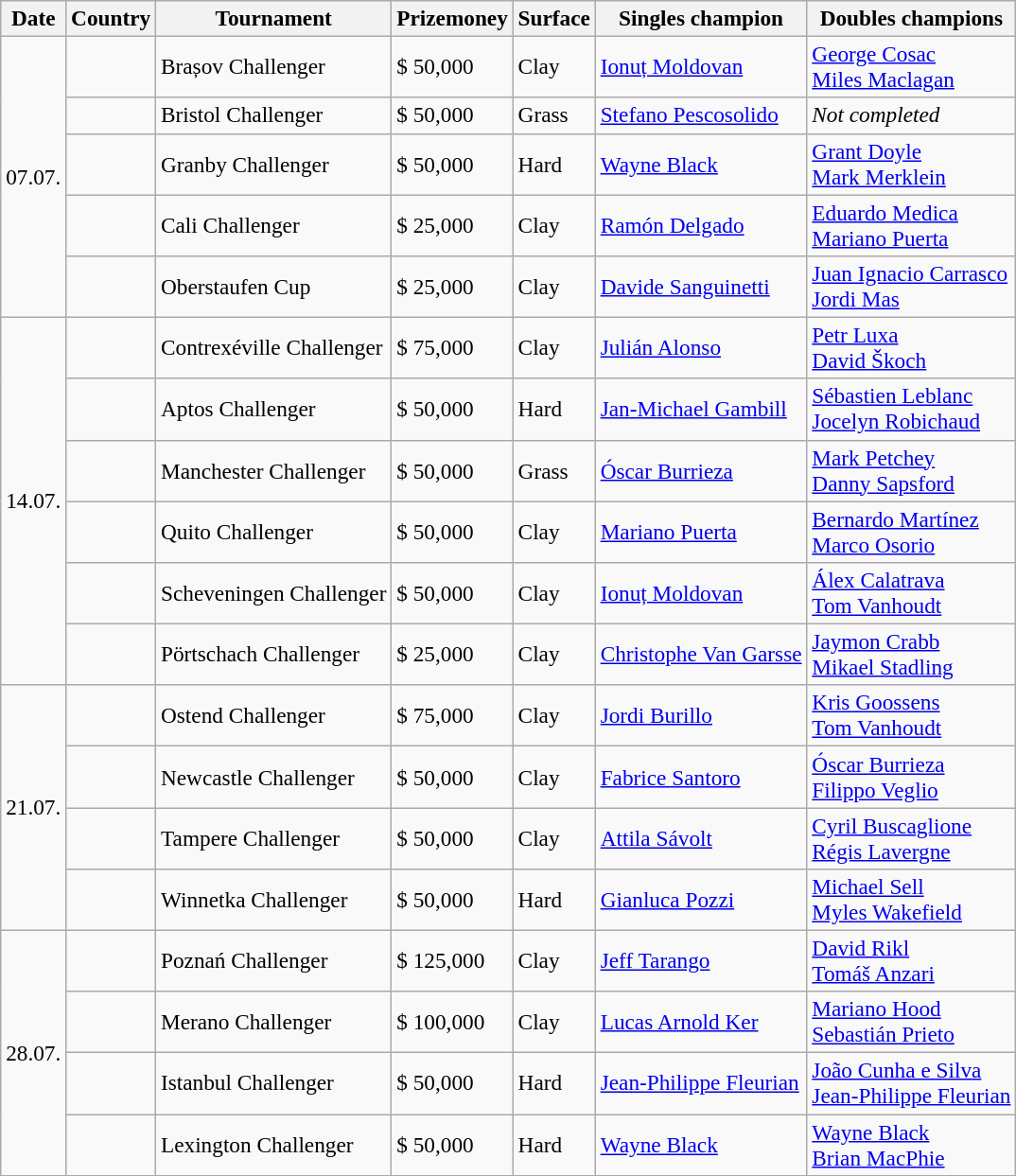<table class="sortable wikitable" style=font-size:97%>
<tr>
<th>Date</th>
<th>Country</th>
<th>Tournament</th>
<th>Prizemoney</th>
<th>Surface</th>
<th>Singles champion</th>
<th>Doubles champions</th>
</tr>
<tr>
<td rowspan="5">07.07.</td>
<td></td>
<td>Brașov Challenger</td>
<td>$ 50,000</td>
<td>Clay</td>
<td> <a href='#'>Ionuț Moldovan</a></td>
<td> <a href='#'>George Cosac</a><br>  <a href='#'>Miles Maclagan</a></td>
</tr>
<tr>
<td></td>
<td>Bristol Challenger</td>
<td>$ 50,000</td>
<td>Grass</td>
<td> <a href='#'>Stefano Pescosolido</a></td>
<td><em>Not completed</em></td>
</tr>
<tr>
<td></td>
<td>Granby Challenger</td>
<td>$ 50,000</td>
<td>Hard</td>
<td> <a href='#'>Wayne Black</a></td>
<td> <a href='#'>Grant Doyle</a> <br>  <a href='#'>Mark Merklein</a></td>
</tr>
<tr>
<td></td>
<td>Cali Challenger</td>
<td>$ 25,000</td>
<td>Clay</td>
<td> <a href='#'>Ramón Delgado</a></td>
<td> <a href='#'>Eduardo Medica</a><br> <a href='#'>Mariano Puerta</a></td>
</tr>
<tr>
<td></td>
<td>Oberstaufen Cup</td>
<td>$ 25,000</td>
<td>Clay</td>
<td> <a href='#'>Davide Sanguinetti</a></td>
<td> <a href='#'>Juan Ignacio Carrasco</a><br> <a href='#'>Jordi Mas</a></td>
</tr>
<tr>
<td rowspan="6">14.07.</td>
<td></td>
<td>Contrexéville Challenger</td>
<td>$ 75,000</td>
<td>Clay</td>
<td> <a href='#'>Julián Alonso</a></td>
<td> <a href='#'>Petr Luxa</a><br> <a href='#'>David Škoch</a></td>
</tr>
<tr>
<td></td>
<td>Aptos Challenger</td>
<td>$ 50,000</td>
<td>Hard</td>
<td> <a href='#'>Jan-Michael Gambill</a></td>
<td> <a href='#'>Sébastien Leblanc</a> <br>  <a href='#'>Jocelyn Robichaud</a></td>
</tr>
<tr>
<td></td>
<td>Manchester Challenger</td>
<td>$ 50,000</td>
<td>Grass</td>
<td> <a href='#'>Óscar Burrieza</a></td>
<td> <a href='#'>Mark Petchey</a> <br>  <a href='#'>Danny Sapsford</a></td>
</tr>
<tr>
<td></td>
<td>Quito Challenger</td>
<td>$ 50,000</td>
<td>Clay</td>
<td> <a href='#'>Mariano Puerta</a></td>
<td> <a href='#'>Bernardo Martínez</a> <br>  <a href='#'>Marco Osorio</a></td>
</tr>
<tr>
<td></td>
<td>Scheveningen Challenger</td>
<td>$ 50,000</td>
<td>Clay</td>
<td> <a href='#'>Ionuț Moldovan</a></td>
<td> <a href='#'>Álex Calatrava</a> <br>  <a href='#'>Tom Vanhoudt</a></td>
</tr>
<tr>
<td></td>
<td>Pörtschach Challenger</td>
<td>$ 25,000</td>
<td>Clay</td>
<td> <a href='#'>Christophe Van Garsse</a></td>
<td> <a href='#'>Jaymon Crabb</a><br> <a href='#'>Mikael Stadling</a></td>
</tr>
<tr>
<td rowspan="4">21.07.</td>
<td></td>
<td>Ostend Challenger</td>
<td>$ 75,000</td>
<td>Clay</td>
<td> <a href='#'>Jordi Burillo</a></td>
<td> <a href='#'>Kris Goossens</a><br> <a href='#'>Tom Vanhoudt</a></td>
</tr>
<tr>
<td></td>
<td>Newcastle Challenger</td>
<td>$ 50,000</td>
<td>Clay</td>
<td> <a href='#'>Fabrice Santoro</a></td>
<td> <a href='#'>Óscar Burrieza</a><br> <a href='#'>Filippo Veglio</a></td>
</tr>
<tr>
<td></td>
<td>Tampere Challenger</td>
<td>$ 50,000</td>
<td>Clay</td>
<td> <a href='#'>Attila Sávolt</a></td>
<td> <a href='#'>Cyril Buscaglione</a> <br>  <a href='#'>Régis Lavergne</a></td>
</tr>
<tr>
<td></td>
<td>Winnetka Challenger</td>
<td>$ 50,000</td>
<td>Hard</td>
<td> <a href='#'>Gianluca Pozzi</a></td>
<td> <a href='#'>Michael Sell</a> <br>  <a href='#'>Myles Wakefield</a></td>
</tr>
<tr>
<td rowspan="4">28.07.</td>
<td></td>
<td>Poznań Challenger</td>
<td>$ 125,000</td>
<td>Clay</td>
<td> <a href='#'>Jeff Tarango</a></td>
<td> <a href='#'>David Rikl</a><br> <a href='#'>Tomáš Anzari</a></td>
</tr>
<tr>
<td></td>
<td>Merano Challenger</td>
<td>$ 100,000</td>
<td>Clay</td>
<td> <a href='#'>Lucas Arnold Ker</a></td>
<td> <a href='#'>Mariano Hood</a><br> <a href='#'>Sebastián Prieto</a></td>
</tr>
<tr>
<td></td>
<td>Istanbul Challenger</td>
<td>$ 50,000</td>
<td>Hard</td>
<td> <a href='#'>Jean-Philippe Fleurian</a></td>
<td> <a href='#'>João Cunha e Silva</a><br> <a href='#'>Jean-Philippe Fleurian</a></td>
</tr>
<tr>
<td></td>
<td>Lexington Challenger</td>
<td>$ 50,000</td>
<td>Hard</td>
<td> <a href='#'>Wayne Black</a></td>
<td> <a href='#'>Wayne Black</a> <br>  <a href='#'>Brian MacPhie</a></td>
</tr>
</table>
